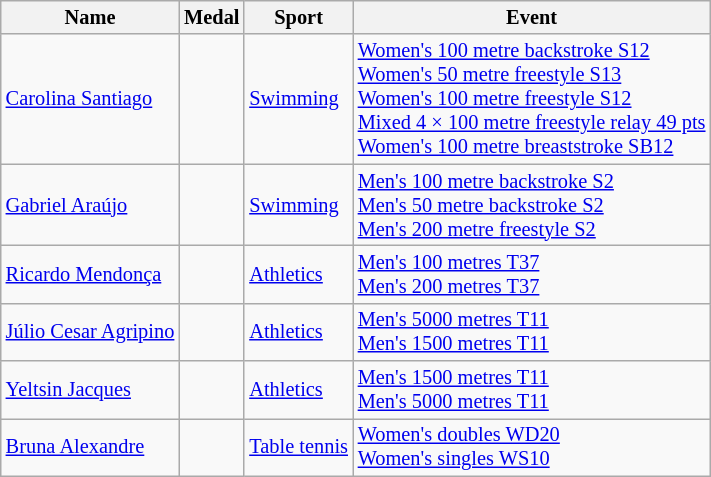<table class="wikitable" style="font-size:85%">
<tr>
<th>Name</th>
<th>Medal</th>
<th>Sport</th>
<th>Event</th>
</tr>
<tr>
<td><a href='#'>Carolina Santiago</a></td>
<td><br><br><br><br></td>
<td><a href='#'>Swimming</a></td>
<td><a href='#'>Women's 100 metre backstroke S12</a><br><a href='#'>Women's 50 metre freestyle S13</a><br><a href='#'>Women's 100 metre freestyle S12</a><br><a href='#'>Mixed 4 × 100 metre freestyle relay 49 pts</a><br><a href='#'>Women's 100 metre breaststroke SB12</a></td>
</tr>
<tr>
<td><a href='#'>Gabriel Araújo</a></td>
<td><br><br></td>
<td><a href='#'>Swimming</a></td>
<td><a href='#'>Men's 100 metre backstroke S2</a><br><a href='#'>Men's 50 metre backstroke S2</a><br><a href='#'>Men's 200 metre freestyle S2</a></td>
</tr>
<tr>
<td><a href='#'>Ricardo Mendonça</a></td>
<td><br></td>
<td><a href='#'>Athletics</a></td>
<td><a href='#'>Men's 100 metres T37</a><br><a href='#'>Men's 200 metres T37</a></td>
</tr>
<tr>
<td><a href='#'>Júlio Cesar Agripino</a></td>
<td><br></td>
<td><a href='#'>Athletics</a></td>
<td><a href='#'>Men's 5000 metres T11</a><br><a href='#'>Men's 1500 metres T11</a></td>
</tr>
<tr>
<td><a href='#'>Yeltsin Jacques</a></td>
<td><br></td>
<td><a href='#'>Athletics</a></td>
<td><a href='#'>Men's 1500 metres T11</a><br><a href='#'>Men's 5000 metres T11</a></td>
</tr>
<tr>
<td><a href='#'>Bruna Alexandre</a></td>
<td><br></td>
<td><a href='#'>Table tennis</a></td>
<td><a href='#'>Women's doubles WD20</a><br><a href='#'>Women's singles WS10</a></td>
</tr>
</table>
